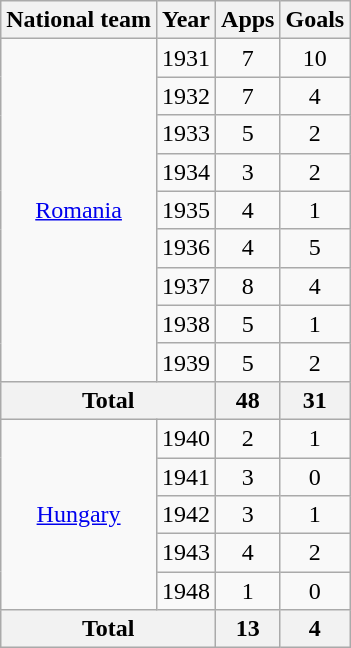<table class="wikitable" style="text-align:center">
<tr>
<th>National team</th>
<th>Year</th>
<th>Apps</th>
<th>Goals</th>
</tr>
<tr>
<td rowspan="9"><a href='#'>Romania</a></td>
<td>1931</td>
<td>7</td>
<td>10</td>
</tr>
<tr>
<td>1932</td>
<td>7</td>
<td>4</td>
</tr>
<tr>
<td>1933</td>
<td>5</td>
<td>2</td>
</tr>
<tr>
<td>1934</td>
<td>3</td>
<td>2</td>
</tr>
<tr>
<td>1935</td>
<td>4</td>
<td>1</td>
</tr>
<tr>
<td>1936</td>
<td>4</td>
<td>5</td>
</tr>
<tr>
<td>1937</td>
<td>8</td>
<td>4</td>
</tr>
<tr>
<td>1938</td>
<td>5</td>
<td>1</td>
</tr>
<tr>
<td>1939</td>
<td>5</td>
<td>2</td>
</tr>
<tr>
<th colspan="2">Total</th>
<th>48</th>
<th>31</th>
</tr>
<tr>
<td rowspan="5"><a href='#'>Hungary</a></td>
<td>1940</td>
<td>2</td>
<td>1</td>
</tr>
<tr>
<td>1941</td>
<td>3</td>
<td>0</td>
</tr>
<tr>
<td>1942</td>
<td>3</td>
<td>1</td>
</tr>
<tr>
<td>1943</td>
<td>4</td>
<td>2</td>
</tr>
<tr>
<td>1948</td>
<td>1</td>
<td>0</td>
</tr>
<tr>
<th colspan="2">Total</th>
<th>13</th>
<th>4</th>
</tr>
</table>
